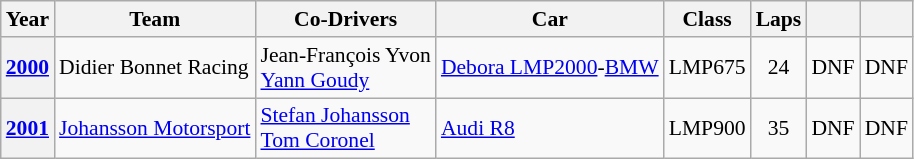<table class="wikitable" style="text-align:center; font-size:90%">
<tr>
<th>Year</th>
<th>Team</th>
<th>Co-Drivers</th>
<th>Car</th>
<th>Class</th>
<th>Laps</th>
<th></th>
<th></th>
</tr>
<tr>
<th><a href='#'>2000</a></th>
<td align="left"> Didier Bonnet Racing</td>
<td align="left"> Jean-François Yvon<br> <a href='#'>Yann Goudy</a></td>
<td align="left"><a href='#'>Debora LMP2000</a>-<a href='#'>BMW</a></td>
<td>LMP675</td>
<td>24</td>
<td>DNF</td>
<td>DNF</td>
</tr>
<tr>
<th><a href='#'>2001</a></th>
<td align="left"> <a href='#'>Johansson Motorsport</a></td>
<td align="left"> <a href='#'>Stefan Johansson</a><br> <a href='#'>Tom Coronel</a></td>
<td align="left"><a href='#'>Audi R8</a></td>
<td>LMP900</td>
<td>35</td>
<td>DNF</td>
<td>DNF</td>
</tr>
</table>
